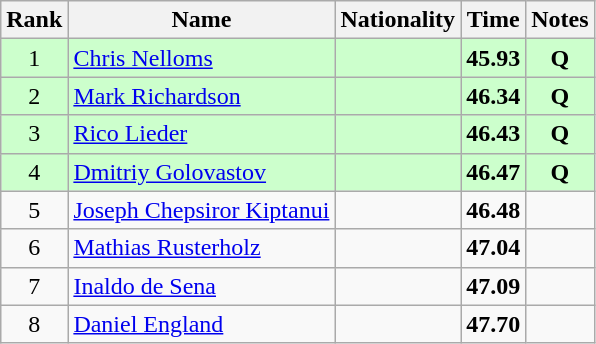<table class="wikitable sortable" style="text-align:center">
<tr>
<th>Rank</th>
<th>Name</th>
<th>Nationality</th>
<th>Time</th>
<th>Notes</th>
</tr>
<tr bgcolor=ccffcc>
<td>1</td>
<td align=left><a href='#'>Chris Nelloms</a></td>
<td align=left></td>
<td><strong>45.93</strong></td>
<td><strong>Q</strong></td>
</tr>
<tr bgcolor=ccffcc>
<td>2</td>
<td align=left><a href='#'>Mark Richardson</a></td>
<td align=left></td>
<td><strong>46.34</strong></td>
<td><strong>Q</strong></td>
</tr>
<tr bgcolor=ccffcc>
<td>3</td>
<td align=left><a href='#'>Rico Lieder</a></td>
<td align=left></td>
<td><strong>46.43</strong></td>
<td><strong>Q</strong></td>
</tr>
<tr bgcolor=ccffcc>
<td>4</td>
<td align=left><a href='#'>Dmitriy Golovastov</a></td>
<td align=left></td>
<td><strong>46.47</strong></td>
<td><strong>Q</strong></td>
</tr>
<tr>
<td>5</td>
<td align=left><a href='#'>Joseph Chepsiror Kiptanui</a></td>
<td align=left></td>
<td><strong>46.48</strong></td>
<td></td>
</tr>
<tr>
<td>6</td>
<td align=left><a href='#'>Mathias Rusterholz</a></td>
<td align=left></td>
<td><strong>47.04</strong></td>
<td></td>
</tr>
<tr>
<td>7</td>
<td align=left><a href='#'>Inaldo de Sena</a></td>
<td align=left></td>
<td><strong>47.09</strong></td>
<td></td>
</tr>
<tr>
<td>8</td>
<td align=left><a href='#'>Daniel England</a></td>
<td align=left></td>
<td><strong>47.70</strong></td>
<td></td>
</tr>
</table>
